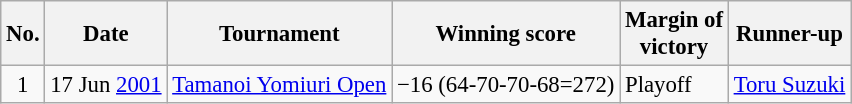<table class="wikitable" style="font-size:95%;">
<tr>
<th>No.</th>
<th>Date</th>
<th>Tournament</th>
<th>Winning score</th>
<th>Margin of<br>victory</th>
<th>Runner-up</th>
</tr>
<tr>
<td align=center>1</td>
<td align=right>17 Jun <a href='#'>2001</a></td>
<td><a href='#'>Tamanoi Yomiuri Open</a></td>
<td>−16 (64-70-70-68=272)</td>
<td>Playoff</td>
<td> <a href='#'>Toru Suzuki</a></td>
</tr>
</table>
